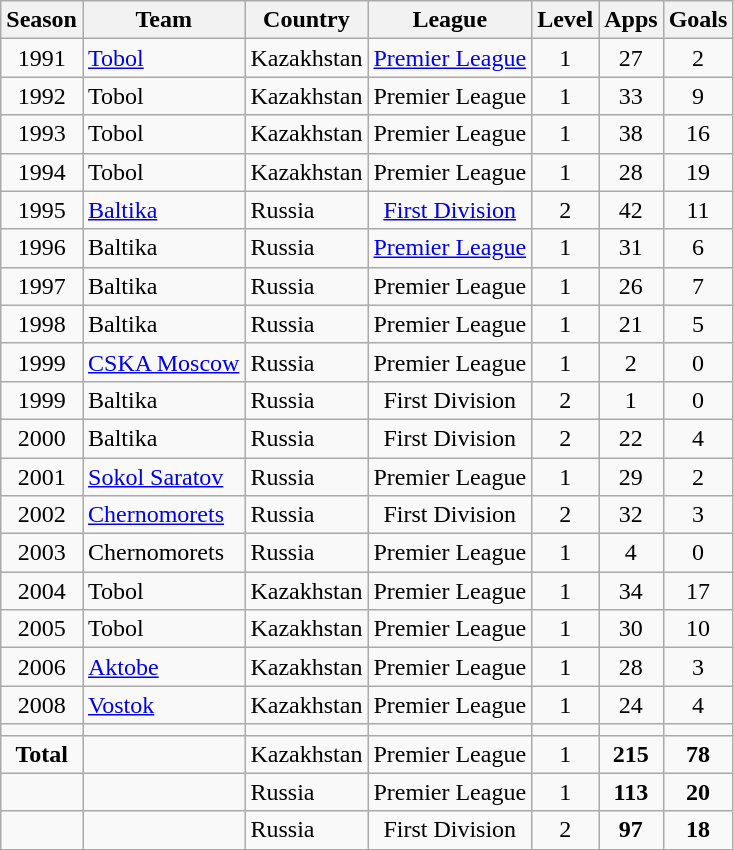<table class="wikitable" style="text-align: center;">
<tr>
<th>Season</th>
<th>Team</th>
<th>Country</th>
<th>League</th>
<th>Level</th>
<th>Apps</th>
<th>Goals</th>
</tr>
<tr>
<td>1991</td>
<td align="left"><a href='#'>Tobol</a></td>
<td>Kazakhstan</td>
<td><a href='#'>Premier League</a></td>
<td>1</td>
<td>27</td>
<td>2</td>
</tr>
<tr>
<td>1992</td>
<td align="left">Tobol</td>
<td>Kazakhstan</td>
<td>Premier League</td>
<td>1</td>
<td>33</td>
<td>9</td>
</tr>
<tr>
<td>1993</td>
<td align="left">Tobol</td>
<td>Kazakhstan</td>
<td>Premier League</td>
<td>1</td>
<td>38</td>
<td>16</td>
</tr>
<tr>
<td>1994</td>
<td align="left">Tobol</td>
<td>Kazakhstan</td>
<td>Premier League</td>
<td>1</td>
<td>28</td>
<td>19</td>
</tr>
<tr>
<td>1995</td>
<td align="left"><a href='#'>Baltika</a></td>
<td align="left">Russia</td>
<td><a href='#'>First Division</a></td>
<td>2</td>
<td>42</td>
<td>11</td>
</tr>
<tr>
<td>1996</td>
<td align="left">Baltika</td>
<td align="left">Russia</td>
<td><a href='#'>Premier League</a></td>
<td>1</td>
<td>31</td>
<td>6</td>
</tr>
<tr>
<td>1997</td>
<td align="left">Baltika</td>
<td align="left">Russia</td>
<td>Premier League</td>
<td>1</td>
<td>26</td>
<td>7</td>
</tr>
<tr>
<td>1998</td>
<td align="left">Baltika</td>
<td align="left">Russia</td>
<td>Premier League</td>
<td>1</td>
<td>21</td>
<td>5</td>
</tr>
<tr>
<td>1999</td>
<td align="left"><a href='#'>CSKA Moscow</a></td>
<td align="left">Russia</td>
<td>Premier League</td>
<td>1</td>
<td>2</td>
<td>0</td>
</tr>
<tr>
<td>1999</td>
<td align="left">Baltika</td>
<td align="left">Russia</td>
<td>First Division</td>
<td>2</td>
<td>1</td>
<td>0</td>
</tr>
<tr>
<td>2000</td>
<td align="left">Baltika</td>
<td align="left">Russia</td>
<td>First Division</td>
<td>2</td>
<td>22</td>
<td>4</td>
</tr>
<tr>
<td>2001</td>
<td align="left"><a href='#'>Sokol Saratov</a></td>
<td align="left">Russia</td>
<td>Premier League</td>
<td>1</td>
<td>29</td>
<td>2</td>
</tr>
<tr>
<td>2002</td>
<td align="left"><a href='#'>Chernomorets</a></td>
<td align="left">Russia</td>
<td>First Division</td>
<td>2</td>
<td>32</td>
<td>3</td>
</tr>
<tr>
<td>2003</td>
<td align="left">Chernomorets</td>
<td align="left">Russia</td>
<td>Premier League</td>
<td>1</td>
<td>4</td>
<td>0</td>
</tr>
<tr>
<td>2004</td>
<td align="left">Tobol</td>
<td>Kazakhstan</td>
<td>Premier League</td>
<td>1</td>
<td>34</td>
<td>17</td>
</tr>
<tr>
<td>2005</td>
<td align="left">Tobol</td>
<td>Kazakhstan</td>
<td>Premier League</td>
<td>1</td>
<td>30</td>
<td>10</td>
</tr>
<tr>
<td>2006</td>
<td align="left"><a href='#'>Aktobe</a></td>
<td>Kazakhstan</td>
<td>Premier League</td>
<td>1</td>
<td>28</td>
<td>3</td>
</tr>
<tr>
<td>2008</td>
<td align="left"><a href='#'>Vostok</a></td>
<td>Kazakhstan</td>
<td>Premier League</td>
<td>1</td>
<td>24</td>
<td>4</td>
</tr>
<tr>
<td></td>
<td></td>
<td></td>
<td></td>
<td></td>
<td></td>
<td></td>
</tr>
<tr>
<td><strong>Total</strong></td>
<td></td>
<td>Kazakhstan</td>
<td>Premier League</td>
<td>1</td>
<td><strong>215</strong></td>
<td><strong>78</strong></td>
</tr>
<tr>
<td></td>
<td></td>
<td align="left">Russia</td>
<td>Premier League</td>
<td>1</td>
<td><strong>113</strong></td>
<td><strong>20</strong></td>
</tr>
<tr>
<td></td>
<td></td>
<td align="left">Russia</td>
<td>First Division</td>
<td>2</td>
<td><strong>97</strong></td>
<td><strong>18</strong></td>
</tr>
</table>
